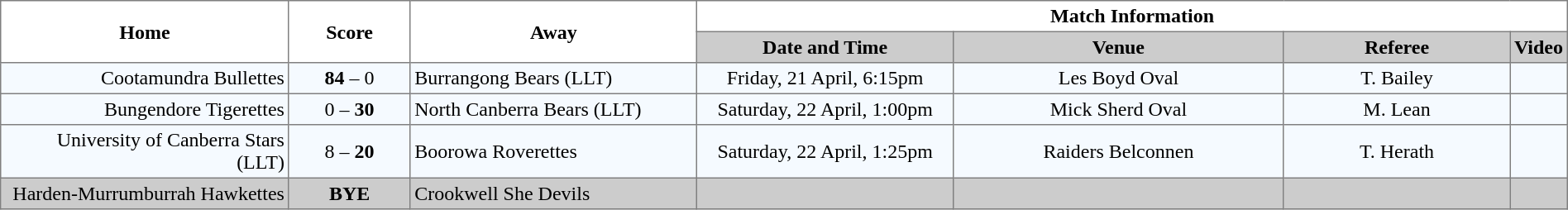<table border="1" cellpadding="3" cellspacing="0" width="100%" style="border-collapse:collapse;  text-align:center;">
<tr>
<th rowspan="2" width="19%">Home</th>
<th rowspan="2" width="8%">Score</th>
<th rowspan="2" width="19%">Away</th>
<th colspan="4">Match Information</th>
</tr>
<tr style="background:#CCCCCC">
<th width="17%">Date and Time</th>
<th width="22%">Venue</th>
<th width="50%">Referee</th>
<th>Video</th>
</tr>
<tr style="text-align:center; background:#f5faff;">
<td align="right">Cootamundra Bullettes </td>
<td><strong>84</strong> – 0</td>
<td align="left"> Burrangong Bears (LLT)</td>
<td>Friday, 21 April, 6:15pm</td>
<td>Les Boyd Oval</td>
<td>T. Bailey</td>
<td></td>
</tr>
<tr style="text-align:center; background:#f5faff;">
<td align="right">Bungendore Tigerettes </td>
<td>0 – <strong>30</strong></td>
<td align="left"> North Canberra Bears (LLT)</td>
<td>Saturday, 22 April, 1:00pm</td>
<td>Mick Sherd Oval</td>
<td>M. Lean</td>
<td></td>
</tr>
<tr style="text-align:center; background:#f5faff;">
<td align="right">University of Canberra Stars (LLT)  </td>
<td>8 – <strong>20</strong></td>
<td align="left"> Boorowa Roverettes</td>
<td>Saturday, 22 April, 1:25pm</td>
<td>Raiders Belconnen</td>
<td>T. Herath</td>
<td></td>
</tr>
<tr style="text-align:center; background:#CCCCCC;">
<td align="right">Harden-Murrumburrah Hawkettes </td>
<td><strong>BYE</strong></td>
<td align="left"> Crookwell She Devils</td>
<td></td>
<td></td>
<td></td>
<td></td>
</tr>
</table>
